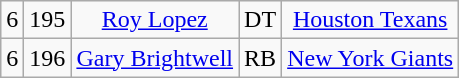<table class="wikitable" style="text-align:center">
<tr>
<td>6</td>
<td>195</td>
<td><a href='#'>Roy Lopez</a></td>
<td>DT</td>
<td><a href='#'>Houston Texans</a></td>
</tr>
<tr>
<td>6</td>
<td>196</td>
<td><a href='#'>Gary Brightwell</a></td>
<td>RB</td>
<td><a href='#'>New York Giants</a></td>
</tr>
</table>
